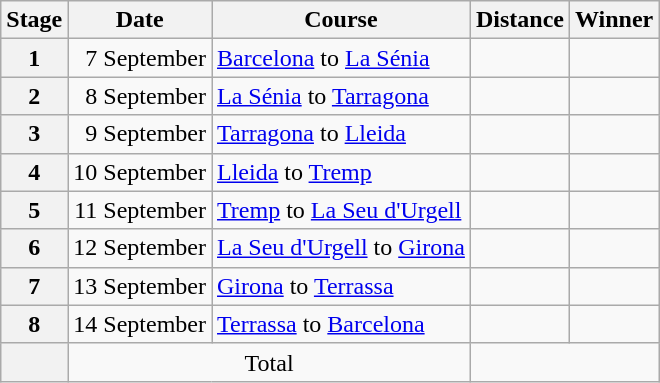<table class="wikitable">
<tr>
<th scope="col">Stage</th>
<th scope="col">Date</th>
<th scope="col">Course</th>
<th scope="col">Distance</th>
<th scope="col">Winner</th>
</tr>
<tr>
<th scope="row">1</th>
<td style="text-align:right">7 September</td>
<td><a href='#'>Barcelona</a> to <a href='#'>La Sénia</a></td>
<td style="text-align:center;"></td>
<td></td>
</tr>
<tr>
<th scope="row">2</th>
<td style="text-align:right">8 September</td>
<td><a href='#'>La Sénia</a> to <a href='#'>Tarragona</a></td>
<td style="text-align:center;"></td>
<td></td>
</tr>
<tr>
<th scope="row">3</th>
<td style="text-align:right">9 September</td>
<td><a href='#'>Tarragona</a> to <a href='#'>Lleida</a></td>
<td style="text-align:center;"></td>
<td></td>
</tr>
<tr>
<th scope="row">4</th>
<td style="text-align:right">10 September</td>
<td><a href='#'>Lleida</a> to <a href='#'>Tremp</a></td>
<td style="text-align:center;"></td>
<td></td>
</tr>
<tr>
<th scope="row">5</th>
<td style="text-align:right">11 September</td>
<td><a href='#'>Tremp</a> to <a href='#'>La Seu d'Urgell</a></td>
<td style="text-align:center;"></td>
<td></td>
</tr>
<tr>
<th scope="row">6</th>
<td style="text-align:right">12 September</td>
<td><a href='#'>La Seu d'Urgell</a> to <a href='#'>Girona</a></td>
<td style="text-align:center;"></td>
<td></td>
</tr>
<tr>
<th scope="row">7</th>
<td style="text-align:right">13 September</td>
<td><a href='#'>Girona</a> to <a href='#'>Terrassa</a></td>
<td style="text-align:center;"></td>
<td></td>
</tr>
<tr>
<th scope="row">8</th>
<td style="text-align:right">14 September</td>
<td><a href='#'>Terrassa</a> to <a href='#'>Barcelona</a></td>
<td style="text-align:center;"></td>
<td></td>
</tr>
<tr>
<th scope="row"></th>
<td colspan="2" style="text-align:center">Total</td>
<td colspan="5" style="text-align:center"></td>
</tr>
</table>
